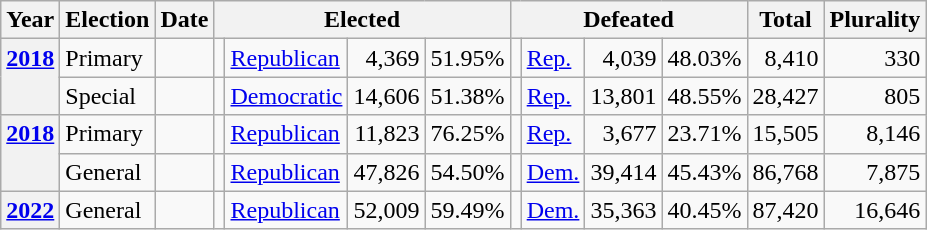<table class="wikitable">
<tr>
<th>Year</th>
<th>Election</th>
<th>Date</th>
<th colspan="4">Elected</th>
<th colspan="4">Defeated</th>
<th>Total</th>
<th>Plurality</th>
</tr>
<tr>
<th rowspan="2" valign="top"><a href='#'>2018</a><br><a href='#'></a></th>
<td>Primary</td>
<td></td>
<td valign="top"></td>
<td valign="top" ><a href='#'>Republican</a></td>
<td valign="top" align="right">4,369</td>
<td valign="top" align="right">51.95%</td>
<td valign="top"></td>
<td valign="top" ><a href='#'>Rep.</a></td>
<td valign="top" align="right">4,039</td>
<td valign="top" align="right">48.03%</td>
<td valign="top" align="right">8,410</td>
<td valign="top" align="right">330</td>
</tr>
<tr>
<td valign="top">Special</td>
<td valign="top"></td>
<td valign="top"></td>
<td valign="top" ><a href='#'>Democratic</a></td>
<td align="right" valign="top">14,606</td>
<td align="right" valign="top">51.38%</td>
<td valign="top"></td>
<td valign="top" ><a href='#'>Rep.</a></td>
<td align="right" valign="top">13,801</td>
<td align="right" valign="top">48.55%</td>
<td align="right" valign="top">28,427</td>
<td align="right" valign="top">805</td>
</tr>
<tr>
<th rowspan="2" valign="top"><a href='#'>2018</a></th>
<td>Primary</td>
<td valign="top"></td>
<td valign="top"></td>
<td valign="top" ><a href='#'>Republican</a></td>
<td align="right" valign="top">11,823</td>
<td align="right" valign="top">76.25%</td>
<td valign="top"></td>
<td valign="top" ><a href='#'>Rep.</a></td>
<td align="right" valign="top">3,677</td>
<td align="right" valign="top">23.71%</td>
<td align="right" valign="top">15,505</td>
<td align="right" valign="top">8,146</td>
</tr>
<tr>
<td valign="top">General</td>
<td valign="top"></td>
<td valign="top"></td>
<td valign="top" ><a href='#'>Republican</a></td>
<td align="right" valign="top">47,826</td>
<td align="right" valign="top">54.50%</td>
<td></td>
<td valign="top" ><a href='#'>Dem.</a></td>
<td align="right" valign="top">39,414</td>
<td align="right" valign="top">45.43%</td>
<td align="right" valign="top">86,768</td>
<td align="right" valign="top">7,875</td>
</tr>
<tr>
<th valign="top"><a href='#'>2022</a></th>
<td>General</td>
<td valign="top"></td>
<td valign="top"></td>
<td valign="top" ><a href='#'>Republican</a></td>
<td align="right" valign="top">52,009</td>
<td align="right" valign="top">59.49%</td>
<td></td>
<td valign="top" ><a href='#'>Dem.</a></td>
<td align="right" valign="top">35,363</td>
<td align="right" valign="top">40.45%</td>
<td align="right" valign="top">87,420</td>
<td align="right" valign="top">16,646</td>
</tr>
</table>
